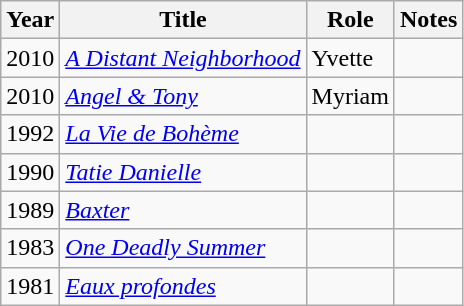<table class="wikitable sortable">
<tr>
<th>Year</th>
<th>Title</th>
<th>Role</th>
<th class="unsortable">Notes</th>
</tr>
<tr>
<td>2010</td>
<td><em><a href='#'>A Distant Neighborhood</a></em></td>
<td>Yvette</td>
<td></td>
</tr>
<tr>
<td>2010</td>
<td><em><a href='#'>Angel & Tony</a></em></td>
<td>Myriam</td>
<td></td>
</tr>
<tr>
<td>1992</td>
<td><em><a href='#'>La Vie de Bohème</a></em></td>
<td></td>
<td></td>
</tr>
<tr>
<td>1990</td>
<td><em><a href='#'>Tatie Danielle</a></em></td>
<td></td>
<td></td>
</tr>
<tr>
<td>1989</td>
<td><em><a href='#'>Baxter</a></em></td>
<td></td>
<td></td>
</tr>
<tr>
<td>1983</td>
<td><em><a href='#'>One Deadly Summer</a></em></td>
<td></td>
<td></td>
</tr>
<tr>
<td>1981</td>
<td><em><a href='#'>Eaux profondes</a></em></td>
<td></td>
<td></td>
</tr>
</table>
